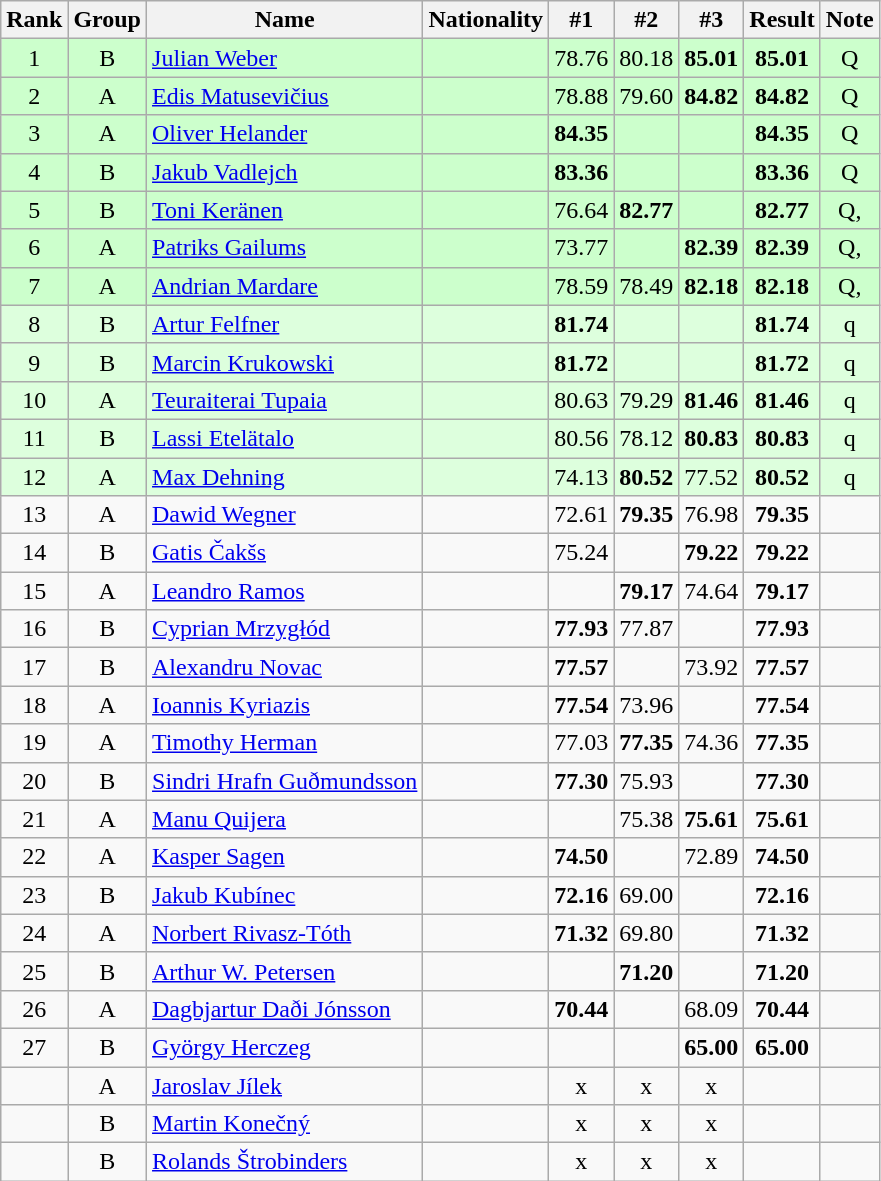<table class="wikitable sortable" style="text-align:center">
<tr>
<th>Rank</th>
<th>Group</th>
<th>Name</th>
<th>Nationality</th>
<th>#1</th>
<th>#2</th>
<th>#3</th>
<th>Result</th>
<th>Note</th>
</tr>
<tr bgcolor=ccffcc>
<td>1</td>
<td>B</td>
<td align=left><a href='#'>Julian Weber</a></td>
<td align=left></td>
<td>78.76</td>
<td>80.18</td>
<td><strong>85.01</strong></td>
<td><strong>85.01</strong></td>
<td>Q</td>
</tr>
<tr bgcolor=ccffcc>
<td>2</td>
<td>A</td>
<td align=left><a href='#'>Edis Matusevičius</a></td>
<td align=left></td>
<td>78.88</td>
<td>79.60</td>
<td><strong>84.82</strong></td>
<td><strong>84.82</strong></td>
<td>Q</td>
</tr>
<tr bgcolor=ccffcc>
<td>3</td>
<td>A</td>
<td align=left><a href='#'>Oliver Helander</a></td>
<td align=left></td>
<td><strong>84.35</strong></td>
<td></td>
<td></td>
<td><strong>84.35</strong></td>
<td>Q</td>
</tr>
<tr bgcolor=ccffcc>
<td>4</td>
<td>B</td>
<td align=left><a href='#'>Jakub Vadlejch</a></td>
<td align=left></td>
<td><strong>83.36</strong></td>
<td></td>
<td></td>
<td><strong>83.36</strong></td>
<td>Q</td>
</tr>
<tr bgcolor=ccffcc>
<td>5</td>
<td>B</td>
<td align=left><a href='#'>Toni Keränen</a></td>
<td align=left></td>
<td>76.64</td>
<td><strong>82.77</strong></td>
<td></td>
<td><strong>82.77</strong></td>
<td>Q, </td>
</tr>
<tr bgcolor=ccffcc>
<td>6</td>
<td>A</td>
<td align=left><a href='#'>Patriks Gailums</a></td>
<td align=left></td>
<td>73.77</td>
<td></td>
<td><strong>82.39</strong></td>
<td><strong>82.39</strong></td>
<td>Q, </td>
</tr>
<tr bgcolor=ccffcc>
<td>7</td>
<td>A</td>
<td align=left><a href='#'>Andrian Mardare</a></td>
<td align=left></td>
<td>78.59</td>
<td>78.49</td>
<td><strong>82.18</strong></td>
<td><strong>82.18</strong></td>
<td>Q, </td>
</tr>
<tr bgcolor=ddffdd>
<td>8</td>
<td>B</td>
<td align=left><a href='#'>Artur Felfner</a></td>
<td align=left></td>
<td><strong>81.74</strong></td>
<td></td>
<td></td>
<td><strong>81.74</strong></td>
<td>q</td>
</tr>
<tr bgcolor=ddffdd>
<td>9</td>
<td>B</td>
<td align=left><a href='#'>Marcin Krukowski</a></td>
<td align=left></td>
<td><strong>81.72</strong></td>
<td></td>
<td></td>
<td><strong>81.72</strong></td>
<td>q</td>
</tr>
<tr bgcolor=ddffdd>
<td>10</td>
<td>A</td>
<td align=left><a href='#'>Teuraiterai Tupaia</a></td>
<td align=left></td>
<td>80.63</td>
<td>79.29</td>
<td><strong>81.46</strong></td>
<td><strong>81.46</strong></td>
<td>q</td>
</tr>
<tr bgcolor=ddffdd>
<td>11</td>
<td>B</td>
<td align=left><a href='#'>Lassi Etelätalo</a></td>
<td align=left></td>
<td>80.56</td>
<td>78.12</td>
<td><strong>80.83</strong></td>
<td><strong>80.83</strong></td>
<td>q</td>
</tr>
<tr bgcolor=ddffdd>
<td>12</td>
<td>A</td>
<td align=left><a href='#'>Max Dehning</a></td>
<td align=left></td>
<td>74.13</td>
<td><strong>80.52</strong></td>
<td>77.52</td>
<td><strong>80.52</strong></td>
<td>q</td>
</tr>
<tr>
<td>13</td>
<td>A</td>
<td align=left><a href='#'>Dawid Wegner</a></td>
<td align=left></td>
<td>72.61</td>
<td><strong>79.35</strong></td>
<td>76.98</td>
<td><strong>79.35</strong></td>
<td></td>
</tr>
<tr>
<td>14</td>
<td>B</td>
<td align=left><a href='#'>Gatis Čakšs</a></td>
<td align=left></td>
<td>75.24</td>
<td></td>
<td><strong>79.22</strong></td>
<td><strong>79.22</strong></td>
<td></td>
</tr>
<tr>
<td>15</td>
<td>A</td>
<td align=left><a href='#'>Leandro Ramos</a></td>
<td align=left></td>
<td></td>
<td><strong>79.17</strong></td>
<td>74.64</td>
<td><strong>79.17</strong></td>
<td></td>
</tr>
<tr>
<td>16</td>
<td>B</td>
<td align=left><a href='#'>Cyprian Mrzygłód</a></td>
<td align=left></td>
<td><strong>77.93</strong></td>
<td>77.87</td>
<td></td>
<td><strong>77.93</strong></td>
<td></td>
</tr>
<tr>
<td>17</td>
<td>B</td>
<td align=left><a href='#'>Alexandru Novac</a></td>
<td align=left></td>
<td><strong>77.57</strong></td>
<td></td>
<td>73.92</td>
<td><strong>77.57</strong></td>
<td></td>
</tr>
<tr>
<td>18</td>
<td>A</td>
<td align=left><a href='#'>Ioannis Kyriazis</a></td>
<td align=left></td>
<td><strong>77.54</strong></td>
<td>73.96</td>
<td></td>
<td><strong>77.54</strong></td>
<td></td>
</tr>
<tr>
<td>19</td>
<td>A</td>
<td align=left><a href='#'>Timothy Herman</a></td>
<td align=left></td>
<td>77.03</td>
<td><strong>77.35</strong></td>
<td>74.36</td>
<td><strong>77.35</strong></td>
<td></td>
</tr>
<tr>
<td>20</td>
<td>B</td>
<td align=left><a href='#'>Sindri Hrafn Guðmundsson</a></td>
<td align=left></td>
<td><strong>77.30</strong></td>
<td>75.93</td>
<td></td>
<td><strong>77.30</strong></td>
<td></td>
</tr>
<tr>
<td>21</td>
<td>A</td>
<td align=left><a href='#'>Manu Quijera</a></td>
<td align=left></td>
<td></td>
<td>75.38</td>
<td><strong>75.61</strong></td>
<td><strong>75.61</strong></td>
<td></td>
</tr>
<tr>
<td>22</td>
<td>A</td>
<td align=left><a href='#'>Kasper Sagen</a></td>
<td align=left></td>
<td><strong>74.50</strong></td>
<td></td>
<td>72.89</td>
<td><strong>74.50</strong></td>
<td></td>
</tr>
<tr>
<td>23</td>
<td>B</td>
<td align=left><a href='#'>Jakub Kubínec</a></td>
<td align=left></td>
<td><strong>72.16</strong></td>
<td>69.00</td>
<td></td>
<td><strong>72.16</strong></td>
<td></td>
</tr>
<tr>
<td>24</td>
<td>A</td>
<td align=left><a href='#'>Norbert Rivasz-Tóth</a></td>
<td align=left></td>
<td><strong>71.32</strong></td>
<td>69.80</td>
<td></td>
<td><strong>71.32</strong></td>
<td></td>
</tr>
<tr>
<td>25</td>
<td>B</td>
<td align=left><a href='#'>Arthur W. Petersen</a></td>
<td align=left></td>
<td></td>
<td><strong>71.20</strong></td>
<td></td>
<td><strong>71.20</strong></td>
<td></td>
</tr>
<tr>
<td>26</td>
<td>A</td>
<td align=left><a href='#'>Dagbjartur Daði Jónsson</a></td>
<td align=left></td>
<td><strong>70.44</strong></td>
<td></td>
<td>68.09</td>
<td><strong>70.44</strong></td>
<td></td>
</tr>
<tr>
<td>27</td>
<td>B</td>
<td align=left><a href='#'>György Herczeg</a></td>
<td align=left></td>
<td></td>
<td></td>
<td><strong>65.00</strong></td>
<td><strong>65.00</strong></td>
<td></td>
</tr>
<tr>
<td></td>
<td>A</td>
<td align=left><a href='#'>Jaroslav Jílek</a></td>
<td align=left></td>
<td>x</td>
<td>x</td>
<td>x</td>
<td><strong></strong></td>
<td></td>
</tr>
<tr>
<td></td>
<td>B</td>
<td align=left><a href='#'>Martin Konečný</a></td>
<td align=left></td>
<td>x</td>
<td>x</td>
<td>x</td>
<td><strong></strong></td>
<td></td>
</tr>
<tr>
<td></td>
<td>B</td>
<td align=left><a href='#'>Rolands Štrobinders</a></td>
<td align=left></td>
<td>x</td>
<td>x</td>
<td>x</td>
<td><strong></strong></td>
<td></td>
</tr>
</table>
